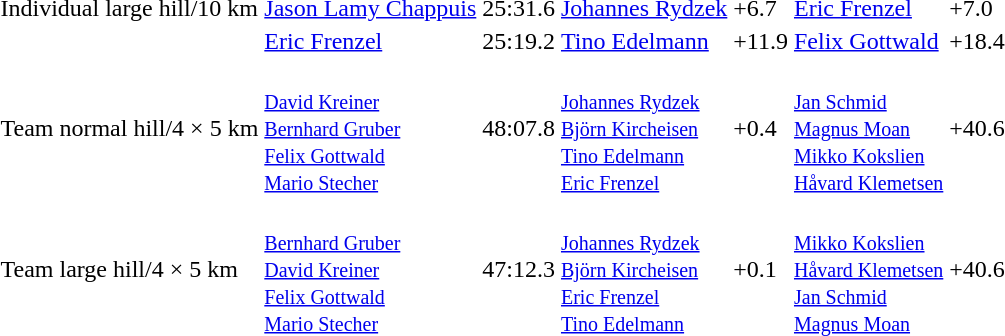<table>
<tr>
<td>Individual large hill/10 km<br></td>
<td><a href='#'>Jason Lamy Chappuis</a><br><small></small></td>
<td>25:31.6</td>
<td><a href='#'>Johannes Rydzek</a><br><small></small></td>
<td>+6.7</td>
<td><a href='#'>Eric Frenzel</a><br><small></small></td>
<td>+7.0</td>
</tr>
<tr>
<td><br></td>
<td><a href='#'>Eric Frenzel</a><br><small></small></td>
<td>25:19.2</td>
<td><a href='#'>Tino Edelmann</a><br><small></small></td>
<td>+11.9</td>
<td><a href='#'>Felix Gottwald</a><br><small></small></td>
<td>+18.4</td>
</tr>
<tr>
<td>Team normal hill/4 × 5 km<br></td>
<td><br><small><a href='#'>David Kreiner</a><br><a href='#'>Bernhard Gruber</a><br><a href='#'>Felix Gottwald</a><br><a href='#'>Mario Stecher</a></small></td>
<td>48:07.8</td>
<td><br><small><a href='#'>Johannes Rydzek</a><br><a href='#'>Björn Kircheisen</a><br><a href='#'>Tino Edelmann</a><br><a href='#'>Eric Frenzel</a></small></td>
<td>+0.4</td>
<td><br><small><a href='#'>Jan Schmid</a><br><a href='#'>Magnus Moan</a><br><a href='#'>Mikko Kokslien</a><br><a href='#'>Håvard Klemetsen</a></small></td>
<td>+40.6</td>
</tr>
<tr>
<td>Team large hill/4 × 5 km<br></td>
<td><br><small><a href='#'>Bernhard Gruber</a><br><a href='#'>David Kreiner</a><br><a href='#'>Felix Gottwald</a><br><a href='#'>Mario Stecher</a></small></td>
<td>47:12.3</td>
<td><br><small><a href='#'>Johannes Rydzek</a><br><a href='#'>Björn Kircheisen</a><br><a href='#'>Eric Frenzel</a><br><a href='#'>Tino Edelmann</a></small></td>
<td>+0.1</td>
<td><br><small><a href='#'>Mikko Kokslien</a><br><a href='#'>Håvard Klemetsen</a><br><a href='#'>Jan Schmid</a><br><a href='#'>Magnus Moan</a></small></td>
<td>+40.6</td>
</tr>
</table>
